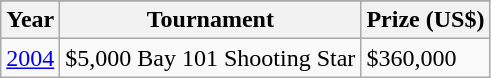<table class="wikitable">
<tr>
</tr>
<tr>
<th>Year</th>
<th>Tournament</th>
<th>Prize (US$)</th>
</tr>
<tr>
<td><a href='#'>2004</a></td>
<td>$5,000 Bay 101 Shooting Star</td>
<td>$360,000</td>
</tr>
</table>
